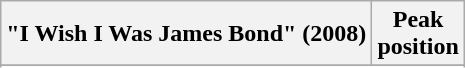<table class="wikitable">
<tr>
<th>"I Wish I Was James Bond" (2008)</th>
<th>Peak<br>position</th>
</tr>
<tr>
</tr>
<tr>
</tr>
</table>
